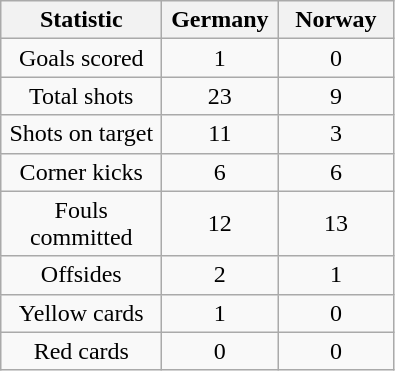<table class="wikitable" style="text-align:center">
<tr>
<th scope=col width=100>Statistic</th>
<th scope=col width=70>Germany</th>
<th scope=col width=70>Norway</th>
</tr>
<tr>
<td>Goals scored</td>
<td>1</td>
<td>0</td>
</tr>
<tr>
<td>Total shots</td>
<td>23</td>
<td>9</td>
</tr>
<tr>
<td>Shots on target</td>
<td>11</td>
<td>3</td>
</tr>
<tr>
<td>Corner kicks</td>
<td>6</td>
<td>6</td>
</tr>
<tr>
<td>Fouls committed</td>
<td>12</td>
<td>13</td>
</tr>
<tr>
<td>Offsides</td>
<td>2</td>
<td>1</td>
</tr>
<tr>
<td>Yellow cards</td>
<td>1</td>
<td>0</td>
</tr>
<tr>
<td>Red cards</td>
<td>0</td>
<td>0</td>
</tr>
</table>
